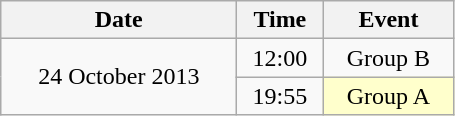<table class = "wikitable" style="text-align:center;">
<tr>
<th width=150>Date</th>
<th width=50>Time</th>
<th width=80>Event</th>
</tr>
<tr>
<td rowspan=2>24 October 2013</td>
<td>12:00</td>
<td>Group B</td>
</tr>
<tr>
<td>19:55</td>
<td bgcolor=ffffcc>Group A</td>
</tr>
</table>
